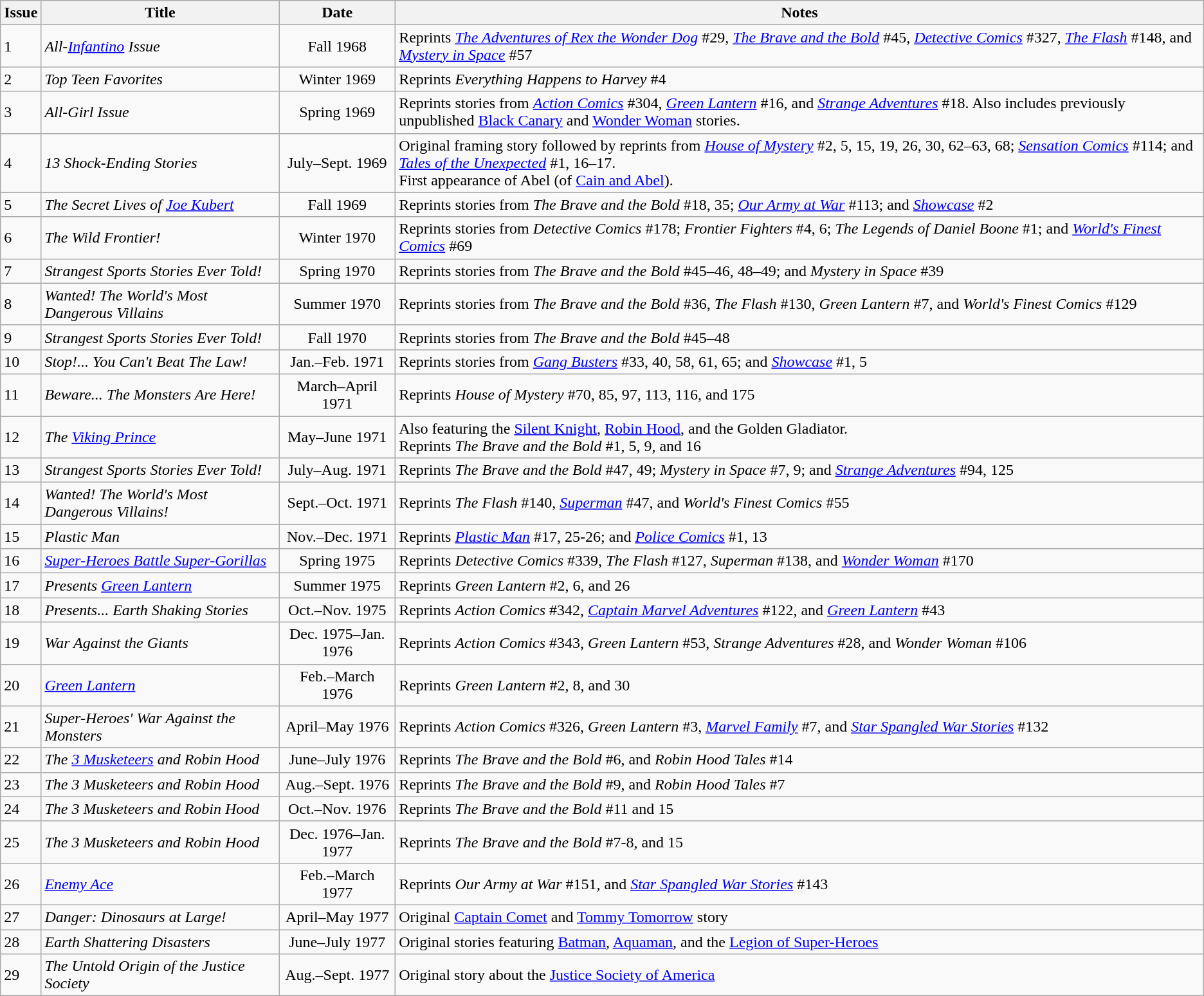<table class="wikitable">
<tr>
<th>Issue</th>
<th>Title</th>
<th>Date</th>
<th>Notes</th>
</tr>
<tr>
<td>1</td>
<td><em>All-<a href='#'>Infantino</a> Issue</em></td>
<td align="center">Fall 1968</td>
<td>Reprints <em><a href='#'>The Adventures of Rex the Wonder Dog</a></em> #29, <em><a href='#'>The Brave and the Bold</a></em> #45, <em><a href='#'>Detective Comics</a></em> #327, <em><a href='#'>The Flash</a></em> #148, and <em><a href='#'>Mystery in Space</a></em> #57</td>
</tr>
<tr>
<td>2</td>
<td><em>Top Teen Favorites</em></td>
<td align="center">Winter 1969</td>
<td>Reprints <em>Everything Happens to Harvey</em> #4</td>
</tr>
<tr>
<td>3</td>
<td><em>All-Girl Issue</em></td>
<td align="center">Spring 1969</td>
<td>Reprints stories from <em><a href='#'>Action Comics</a></em> #304, <em><a href='#'>Green Lantern</a></em> #16, and <em><a href='#'>Strange Adventures</a></em> #18. Also includes previously unpublished <a href='#'>Black Canary</a> and <a href='#'>Wonder Woman</a> stories.</td>
</tr>
<tr>
<td>4</td>
<td><em>13 Shock-Ending Stories</em></td>
<td align="center">July–Sept. 1969</td>
<td>Original framing story followed by reprints from <em><a href='#'>House of Mystery</a></em> #2, 5, 15, 19, 26, 30, 62–63, 68; <em><a href='#'>Sensation Comics</a></em> #114; and <em><a href='#'>Tales of the Unexpected</a></em> #1, 16–17.<br>First appearance of Abel (of <a href='#'>Cain and Abel</a>).</td>
</tr>
<tr>
<td>5</td>
<td><em>The Secret Lives of <a href='#'>Joe Kubert</a></em></td>
<td align="center">Fall 1969</td>
<td>Reprints stories from <em>The Brave and the Bold</em> #18, 35; <em><a href='#'>Our Army at War</a></em> #113; and <em><a href='#'>Showcase</a></em> #2</td>
</tr>
<tr>
<td>6</td>
<td><em>The Wild Frontier!</em></td>
<td align="center">Winter 1970</td>
<td>Reprints stories from <em>Detective Comics</em> #178; <em>Frontier Fighters</em> #4, 6; <em>The Legends of Daniel Boone</em> #1; and <em><a href='#'>World's Finest Comics</a></em> #69</td>
</tr>
<tr>
<td>7</td>
<td><em>Strangest Sports Stories Ever Told!</em></td>
<td align="center">Spring 1970</td>
<td>Reprints stories from <em>The Brave and the Bold</em> #45–46, 48–49; and <em>Mystery in Space</em> #39</td>
</tr>
<tr>
<td>8</td>
<td><em>Wanted! The World's Most Dangerous Villains</em></td>
<td align="center">Summer 1970</td>
<td>Reprints stories from <em>The Brave and the Bold</em> #36, <em>The Flash</em> #130, <em>Green Lantern</em> #7, and <em>World's Finest Comics</em> #129</td>
</tr>
<tr>
<td>9</td>
<td><em>Strangest Sports Stories Ever Told!</em></td>
<td align="center">Fall 1970</td>
<td>Reprints stories from <em>The Brave and the Bold</em> #45–48</td>
</tr>
<tr>
<td>10</td>
<td><em>Stop!... You Can't Beat The Law!</em></td>
<td align="center">Jan.–Feb. 1971</td>
<td>Reprints stories from <em><a href='#'>Gang Busters</a></em> #33, 40, 58, 61, 65; and <em><a href='#'>Showcase</a></em> #1, 5</td>
</tr>
<tr>
<td>11</td>
<td><em>Beware... The Monsters Are Here!</em></td>
<td align="center">March–April 1971</td>
<td>Reprints <em>House of Mystery</em> #70, 85, 97, 113, 116, and 175</td>
</tr>
<tr>
<td>12</td>
<td><em>The <a href='#'>Viking Prince</a></em></td>
<td align="center">May–June 1971</td>
<td>Also featuring the <a href='#'>Silent Knight</a>, <a href='#'>Robin Hood</a>, and the Golden Gladiator.<br>Reprints <em>The Brave and the Bold</em> #1, 5, 9, and 16</td>
</tr>
<tr>
<td>13</td>
<td><em>Strangest Sports Stories Ever Told!</em></td>
<td align="center">July–Aug. 1971</td>
<td>Reprints <em>The Brave and the Bold</em> #47, 49; <em>Mystery in Space</em> #7, 9; and <em><a href='#'>Strange Adventures</a></em> #94, 125</td>
</tr>
<tr>
<td>14</td>
<td><em>Wanted! The World's Most Dangerous Villains!</em></td>
<td align="center">Sept.–Oct. 1971</td>
<td>Reprints <em>The Flash</em> #140, <em><a href='#'>Superman</a></em> #47, and <em>World's Finest Comics</em> #55</td>
</tr>
<tr>
<td>15</td>
<td><em>Plastic Man</em></td>
<td align="center">Nov.–Dec. 1971</td>
<td>Reprints <em><a href='#'>Plastic Man</a></em> #17, 25-26; and <em><a href='#'>Police Comics</a></em> #1, 13</td>
</tr>
<tr>
<td>16</td>
<td><em><a href='#'>Super-Heroes Battle Super-Gorillas</a></em></td>
<td align="center">Spring 1975</td>
<td>Reprints <em>Detective Comics</em> #339, <em>The Flash</em> #127, <em>Superman</em> #138, and <em><a href='#'>Wonder Woman</a></em> #170</td>
</tr>
<tr>
<td>17</td>
<td><em>Presents <a href='#'>Green Lantern</a></em></td>
<td align="center">Summer 1975</td>
<td>Reprints <em>Green Lantern</em> #2, 6, and 26</td>
</tr>
<tr>
<td>18</td>
<td><em>Presents... Earth Shaking Stories</em></td>
<td align="center">Oct.–Nov. 1975</td>
<td>Reprints <em>Action Comics</em> #342, <em><a href='#'>Captain Marvel Adventures</a></em> #122, and <em><a href='#'>Green Lantern</a></em> #43</td>
</tr>
<tr>
<td>19</td>
<td><em>War Against the Giants</em></td>
<td align="center">Dec. 1975–Jan. 1976</td>
<td>Reprints <em>Action Comics</em> #343, <em>Green Lantern</em> #53, <em>Strange Adventures</em> #28, and <em>Wonder Woman</em> #106</td>
</tr>
<tr>
<td>20</td>
<td><em><a href='#'>Green Lantern</a></em></td>
<td align="center">Feb.–March 1976</td>
<td>Reprints <em>Green Lantern</em> #2, 8, and 30</td>
</tr>
<tr>
<td>21</td>
<td><em>Super-Heroes' War Against the Monsters</em></td>
<td align="center">April–May 1976</td>
<td>Reprints <em>Action Comics</em> #326, <em>Green Lantern</em> #3, <em><a href='#'>Marvel Family</a></em> #7, and <em><a href='#'>Star Spangled War Stories</a></em> #132</td>
</tr>
<tr>
<td>22</td>
<td><em>The <a href='#'>3 Musketeers</a> and Robin Hood</em></td>
<td align="center">June–July 1976</td>
<td>Reprints <em>The Brave and the Bold</em> #6, and <em>Robin Hood Tales</em> #14</td>
</tr>
<tr>
<td>23</td>
<td><em>The 3 Musketeers and Robin Hood</em></td>
<td align="center">Aug.–Sept. 1976</td>
<td>Reprints <em>The Brave and the Bold</em> #9, and <em>Robin Hood Tales</em> #7</td>
</tr>
<tr>
<td>24</td>
<td><em>The 3 Musketeers and Robin Hood</em></td>
<td align="center">Oct.–Nov. 1976</td>
<td>Reprints <em>The Brave and the Bold</em> #11 and 15</td>
</tr>
<tr>
<td>25</td>
<td><em>The 3 Musketeers and Robin Hood</em></td>
<td align="center">Dec. 1976–Jan. 1977</td>
<td>Reprints <em>The Brave and the Bold</em> #7-8, and 15</td>
</tr>
<tr>
<td>26</td>
<td><em><a href='#'>Enemy Ace</a></em></td>
<td align="center">Feb.–March 1977</td>
<td>Reprints <em>Our Army at War</em> #151, and <em><a href='#'>Star Spangled War Stories</a></em> #143</td>
</tr>
<tr>
<td>27</td>
<td><em>Danger: Dinosaurs at Large!</em></td>
<td align="center">April–May 1977</td>
<td>Original <a href='#'>Captain Comet</a> and <a href='#'>Tommy Tomorrow</a> story</td>
</tr>
<tr>
<td>28</td>
<td><em>Earth Shattering Disasters</em></td>
<td align="center">June–July 1977</td>
<td>Original stories featuring <a href='#'>Batman</a>, <a href='#'>Aquaman</a>, and the <a href='#'>Legion of Super-Heroes</a></td>
</tr>
<tr>
<td>29</td>
<td><em>The Untold Origin of the Justice Society</em></td>
<td align="center">Aug.–Sept. 1977</td>
<td>Original story about the <a href='#'>Justice Society of America</a></td>
</tr>
</table>
